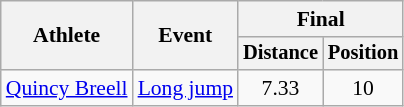<table class=wikitable style="font-size:90%">
<tr>
<th rowspan="2">Athlete</th>
<th rowspan="2">Event</th>
<th colspan="2">Final</th>
</tr>
<tr style="font-size:95%">
<th>Distance</th>
<th>Position</th>
</tr>
<tr align=center>
<td align=left><a href='#'>Quincy Breell</a></td>
<td align=left><a href='#'>Long jump</a></td>
<td>7.33</td>
<td>10</td>
</tr>
</table>
